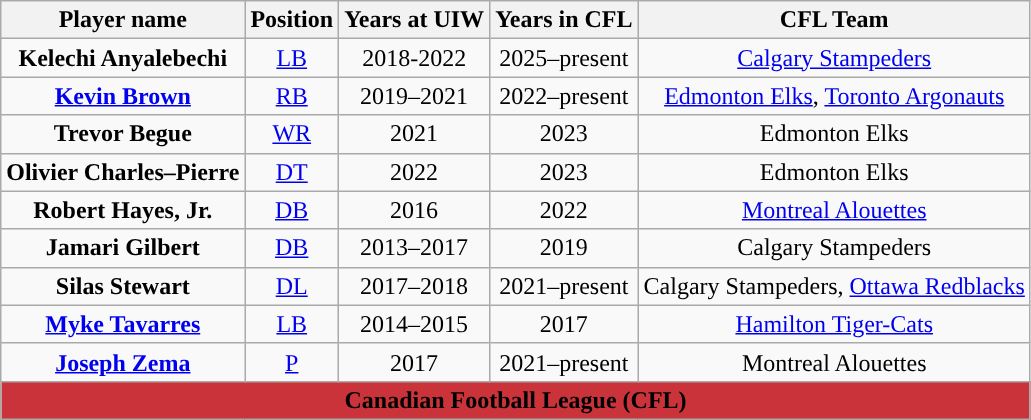<table class="wikitable" style="text-align:center;">
<tr>
<th>Player name</th>
<th>Position</th>
<th>Years at UIW</th>
<th>Years in CFL</th>
<th>CFL Team</th>
</tr>
<tr align="center">
<td><strong>Kelechi Anyalebechi</strong></td>
<td><a href='#'>LB</a></td>
<td>2018-2022</td>
<td>2025–present</td>
<td><a href='#'>Calgary Stampeders</a></td>
</tr>
<tr align="center">
<td><strong><a href='#'>Kevin Brown</a></strong></td>
<td><a href='#'>RB</a></td>
<td>2019–2021</td>
<td>2022–present</td>
<td><a href='#'>Edmonton Elks</a>, <a href='#'>Toronto Argonauts</a></td>
</tr>
<tr align="center">
<td><strong>Trevor Begue</strong></td>
<td><a href='#'>WR</a></td>
<td>2021</td>
<td>2023</td>
<td>Edmonton Elks</td>
</tr>
<tr align="center">
<td><strong>Olivier Charles–Pierre</strong></td>
<td><a href='#'>DT</a></td>
<td>2022</td>
<td>2023</td>
<td>Edmonton Elks</td>
</tr>
<tr align="center">
<td><strong>Robert Hayes, Jr.</strong></td>
<td><a href='#'>DB</a></td>
<td>2016</td>
<td>2022</td>
<td><a href='#'>Montreal Alouettes</a></td>
</tr>
<tr align="center">
<td><strong>Jamari Gilbert</strong></td>
<td><a href='#'>DB</a></td>
<td>2013–2017</td>
<td>2019</td>
<td>Calgary Stampeders</td>
</tr>
<tr align="center">
<td><strong>Silas Stewart</strong></td>
<td><a href='#'>DL</a></td>
<td>2017–2018</td>
<td>2021–present</td>
<td>Calgary Stampeders, <a href='#'>Ottawa Redblacks</a></td>
</tr>
<tr align="center">
<td><strong><a href='#'>Myke Tavarres</a></strong></td>
<td><a href='#'>LB</a></td>
<td>2014–2015</td>
<td>2017</td>
<td><a href='#'>Hamilton Tiger-Cats</a></td>
</tr>
<tr align="center">
<td><strong><a href='#'>Joseph Zema</a></strong></td>
<td><a href='#'>P</a></td>
<td>2017</td>
<td>2021–present</td>
<td>Montreal Alouettes</td>
</tr>
<tr align="center">
<td colspan=5 bgcolor="CB333B"><span><strong>Canadian Football League (CFL)</strong></span></td>
</tr>
</table>
